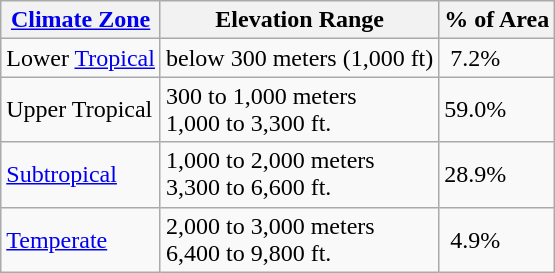<table class="wikitable">
<tr>
<th><a href='#'>Climate Zone</a></th>
<th>Elevation Range</th>
<th>% of Area</th>
</tr>
<tr>
<td>Lower <a href='#'>Tropical</a></td>
<td>below 300 meters (1,000 ft)</td>
<td> 7.2%</td>
</tr>
<tr>
<td>Upper Tropical</td>
<td>300 to 1,000 meters<br>1,000 to 3,300 ft.</td>
<td>59.0%</td>
</tr>
<tr>
<td><a href='#'>Subtropical</a></td>
<td>1,000 to 2,000 meters<br>3,300 to 6,600 ft.</td>
<td>28.9%</td>
</tr>
<tr>
<td><a href='#'>Temperate</a></td>
<td>2,000 to 3,000 meters<br>6,400 to 9,800 ft.</td>
<td> 4.9%</td>
</tr>
</table>
